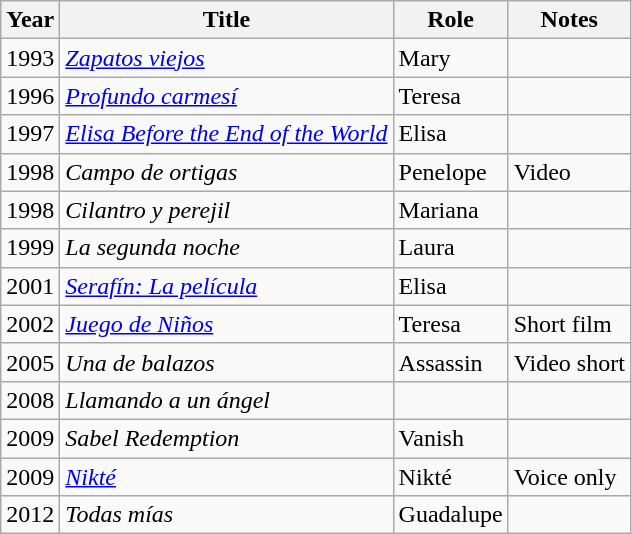<table class="wikitable sortable">
<tr>
<th>Year</th>
<th>Title</th>
<th>Role</th>
<th>Notes</th>
</tr>
<tr>
<td>1993</td>
<td><em><a href='#'>Zapatos viejos</a></em></td>
<td>Mary</td>
<td></td>
</tr>
<tr>
<td>1996</td>
<td><em><a href='#'>Profundo carmesí</a></em></td>
<td>Teresa</td>
<td></td>
</tr>
<tr>
<td>1997</td>
<td><em><a href='#'>Elisa Before the End of the World</a></em></td>
<td>Elisa</td>
<td></td>
</tr>
<tr>
<td>1998</td>
<td><em>Campo de ortigas</em></td>
<td>Penelope</td>
<td>Video</td>
</tr>
<tr>
<td>1998</td>
<td><em>Cilantro y perejil</em></td>
<td>Mariana</td>
<td></td>
</tr>
<tr>
<td>1999</td>
<td><em>La segunda noche</em></td>
<td>Laura</td>
<td></td>
</tr>
<tr>
<td>2001</td>
<td><em><a href='#'>Serafín: La película</a></em></td>
<td>Elisa</td>
<td></td>
</tr>
<tr>
<td>2002</td>
<td><em><a href='#'>Juego de Niños</a></em></td>
<td>Teresa</td>
<td>Short film</td>
</tr>
<tr>
<td>2005</td>
<td><em>Una de balazos</em></td>
<td>Assassin</td>
<td>Video short</td>
</tr>
<tr>
<td>2008</td>
<td><em>Llamando a un ángel </em></td>
<td></td>
<td></td>
</tr>
<tr>
<td>2009</td>
<td><em>Sabel Redemption</em></td>
<td>Vanish</td>
<td></td>
</tr>
<tr>
<td>2009</td>
<td><em><a href='#'>Nikté</a></em></td>
<td>Nikté</td>
<td>Voice only</td>
</tr>
<tr>
<td>2012</td>
<td><em>Todas mías</em></td>
<td>Guadalupe</td>
<td></td>
</tr>
</table>
